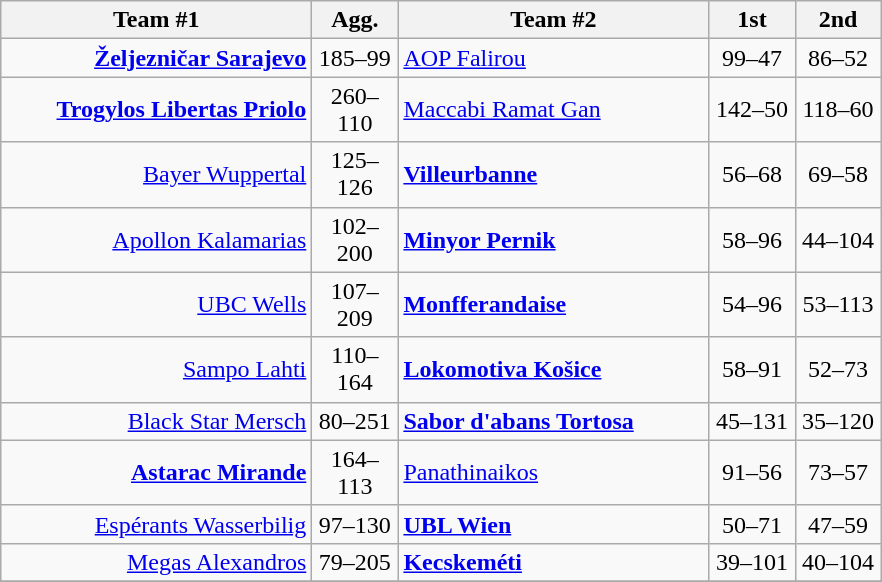<table class=wikitable style="text-align:center">
<tr>
<th width=200>Team #1</th>
<th width=50>Agg.</th>
<th width=200>Team #2</th>
<th width=50>1st</th>
<th width=50>2nd</th>
</tr>
<tr>
<td align=right><strong><a href='#'>Željezničar Sarajevo</a></strong> </td>
<td>185–99</td>
<td align=left> <a href='#'>AOP Falirou</a></td>
<td align=center>99–47</td>
<td align=center>86–52</td>
</tr>
<tr>
<td align=right><strong><a href='#'>Trogylos Libertas Priolo</a></strong> </td>
<td>260–110</td>
<td align=left> <a href='#'>Maccabi Ramat Gan</a></td>
<td align=center>142–50</td>
<td align=center>118–60</td>
</tr>
<tr>
<td align=right><a href='#'>Bayer Wuppertal</a> </td>
<td>125–126</td>
<td align=left> <strong><a href='#'>Villeurbanne</a></strong></td>
<td align=center>56–68</td>
<td align=center>69–58</td>
</tr>
<tr>
<td align=right><a href='#'>Apollon Kalamarias</a> </td>
<td>102–200</td>
<td align=left> <strong><a href='#'>Minyor Pernik</a></strong></td>
<td align=center>58–96</td>
<td align=center>44–104</td>
</tr>
<tr>
<td align=right><a href='#'>UBC Wells</a> </td>
<td>107–209</td>
<td align=left> <strong><a href='#'>Monfferandaise</a></strong></td>
<td align=center>54–96</td>
<td align=center>53–113</td>
</tr>
<tr>
<td align=right><a href='#'>Sampo Lahti</a> </td>
<td>110–164</td>
<td align=left> <strong><a href='#'>Lokomotiva Košice</a></strong></td>
<td align=center>58–91</td>
<td align=center>52–73</td>
</tr>
<tr>
<td align=right><a href='#'>Black Star Mersch</a> </td>
<td>80–251</td>
<td align=left> <strong><a href='#'>Sabor d'abans Tortosa</a></strong></td>
<td align=center>45–131</td>
<td align=center>35–120</td>
</tr>
<tr>
<td align=right><strong><a href='#'>Astarac Mirande</a></strong> </td>
<td>164–113</td>
<td align=left> <a href='#'>Panathinaikos</a></td>
<td align=center>91–56</td>
<td align=center>73–57</td>
</tr>
<tr>
<td align=right><a href='#'>Espérants Wasserbilig</a> </td>
<td>97–130</td>
<td align=left> <strong><a href='#'>UBL Wien</a></strong></td>
<td align=center>50–71</td>
<td align=center>47–59</td>
</tr>
<tr>
<td align=right><a href='#'>Megas Alexandros</a> </td>
<td>79–205</td>
<td align=left> <strong><a href='#'>Kecskeméti</a></strong></td>
<td align=center>39–101</td>
<td align=center>40–104</td>
</tr>
<tr>
</tr>
</table>
